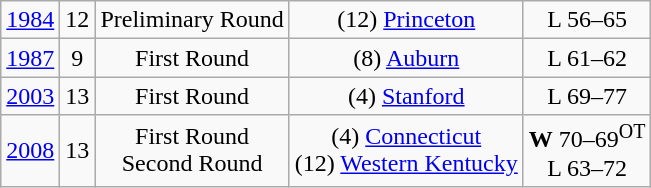<table class="wikitable">
<tr align="center">
<td><a href='#'>1984</a></td>
<td>12</td>
<td>Preliminary Round</td>
<td>(12) <a href='#'>Princeton</a></td>
<td>L 56–65</td>
</tr>
<tr align="center">
<td><a href='#'>1987</a></td>
<td>9</td>
<td>First Round</td>
<td>(8) <a href='#'>Auburn</a></td>
<td>L 61–62</td>
</tr>
<tr align="center">
<td><a href='#'>2003</a></td>
<td>13</td>
<td>First Round</td>
<td>(4) <a href='#'>Stanford</a></td>
<td>L 69–77</td>
</tr>
<tr align="center">
<td><a href='#'>2008</a></td>
<td>13</td>
<td>First Round<br>Second Round</td>
<td>(4) <a href='#'>Connecticut</a><br>(12) <a href='#'>Western Kentucky</a></td>
<td><strong>W</strong> 70–69<sup>OT</sup><br>L 63–72</td>
</tr>
</table>
